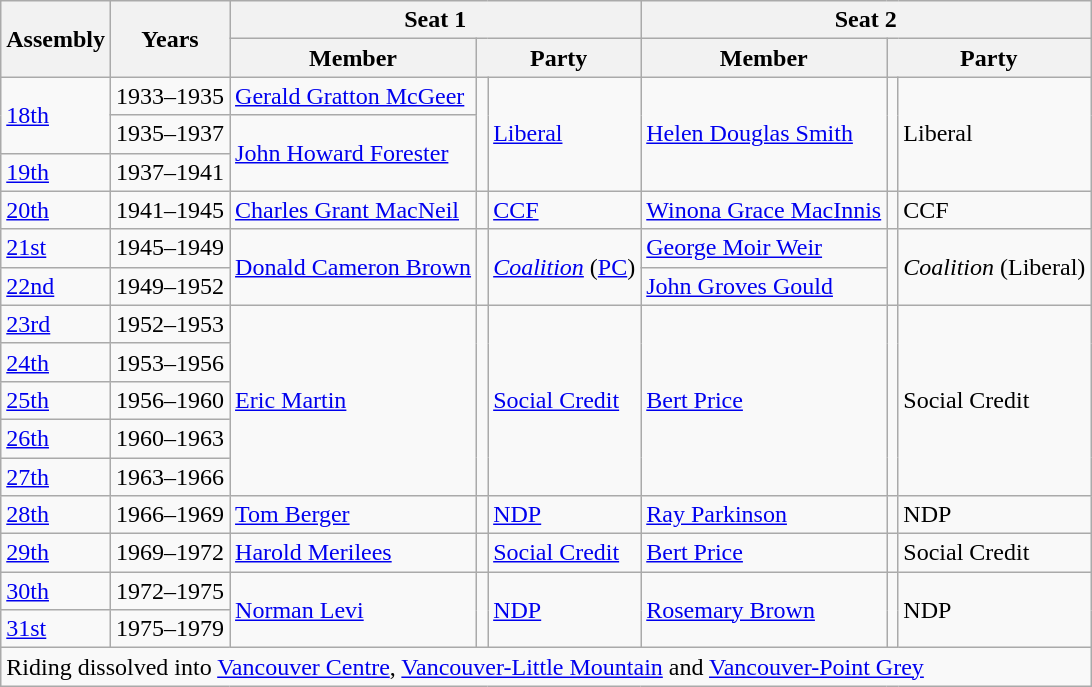<table class="wikitable">
<tr>
<th rowspan="2">Assembly</th>
<th rowspan="2">Years</th>
<th colspan="3">Seat 1</th>
<th colspan="3">Seat 2</th>
</tr>
<tr>
<th>Member</th>
<th colspan="2">Party</th>
<th>Member</th>
<th colspan="2">Party</th>
</tr>
<tr>
<td rowspan="2"><a href='#'>18th</a></td>
<td>1933–1935</td>
<td><a href='#'>Gerald Gratton McGeer</a></td>
<td rowspan="3" ></td>
<td rowspan="3"><a href='#'>Liberal</a></td>
<td rowspan="3"><a href='#'>Helen Douglas Smith</a></td>
<td rowspan="3" ></td>
<td rowspan="3">Liberal</td>
</tr>
<tr>
<td>1935–1937</td>
<td rowspan="2"><a href='#'>John Howard Forester</a></td>
</tr>
<tr>
<td><a href='#'>19th</a></td>
<td>1937–1941</td>
</tr>
<tr>
<td><a href='#'>20th</a></td>
<td>1941–1945</td>
<td><a href='#'>Charles Grant MacNeil</a></td>
<td></td>
<td><a href='#'>CCF</a></td>
<td><a href='#'>Winona Grace MacInnis</a></td>
<td></td>
<td>CCF</td>
</tr>
<tr>
<td><a href='#'>21st</a></td>
<td>1945–1949</td>
<td rowspan="2"><a href='#'>Donald Cameron Brown</a></td>
<td rowspan="2" ></td>
<td rowspan="2"><em><a href='#'>Coalition</a></em> (<a href='#'>PC</a>)</td>
<td><a href='#'>George Moir Weir</a></td>
<td rowspan="2" ></td>
<td rowspan="2"><em>Coalition</em> (Liberal)</td>
</tr>
<tr>
<td><a href='#'>22nd</a></td>
<td>1949–1952</td>
<td><a href='#'>John Groves Gould</a></td>
</tr>
<tr>
<td><a href='#'>23rd</a></td>
<td>1952–1953</td>
<td rowspan="5"><a href='#'>Eric Martin</a></td>
<td rowspan="5" ></td>
<td rowspan="5"><a href='#'>Social Credit</a></td>
<td rowspan="5"><a href='#'>Bert Price</a></td>
<td rowspan="5" ></td>
<td rowspan="5">Social Credit</td>
</tr>
<tr>
<td><a href='#'>24th</a></td>
<td>1953–1956</td>
</tr>
<tr>
<td><a href='#'>25th</a></td>
<td>1956–1960</td>
</tr>
<tr>
<td><a href='#'>26th</a></td>
<td>1960–1963</td>
</tr>
<tr>
<td><a href='#'>27th</a></td>
<td>1963–1966</td>
</tr>
<tr>
<td><a href='#'>28th</a></td>
<td>1966–1969</td>
<td><a href='#'>Tom Berger</a></td>
<td></td>
<td><a href='#'>NDP</a></td>
<td><a href='#'>Ray Parkinson</a></td>
<td></td>
<td>NDP</td>
</tr>
<tr>
<td><a href='#'>29th</a></td>
<td>1969–1972</td>
<td><a href='#'>Harold Merilees</a></td>
<td></td>
<td><a href='#'>Social Credit</a></td>
<td><a href='#'>Bert Price</a></td>
<td></td>
<td>Social Credit</td>
</tr>
<tr>
<td><a href='#'>30th</a></td>
<td>1972–1975</td>
<td rowspan=2><a href='#'>Norman Levi</a></td>
<td rowspan=2 ></td>
<td rowspan=2><a href='#'>NDP</a></td>
<td rowspan=2><a href='#'>Rosemary Brown</a></td>
<td rowspan=2 ></td>
<td rowspan=2>NDP</td>
</tr>
<tr>
<td><a href='#'>31st</a></td>
<td>1975–1979</td>
</tr>
<tr>
<td colspan=8>Riding dissolved into <a href='#'>Vancouver Centre</a>, <a href='#'>Vancouver-Little Mountain</a> and <a href='#'>Vancouver-Point Grey</a></td>
</tr>
</table>
